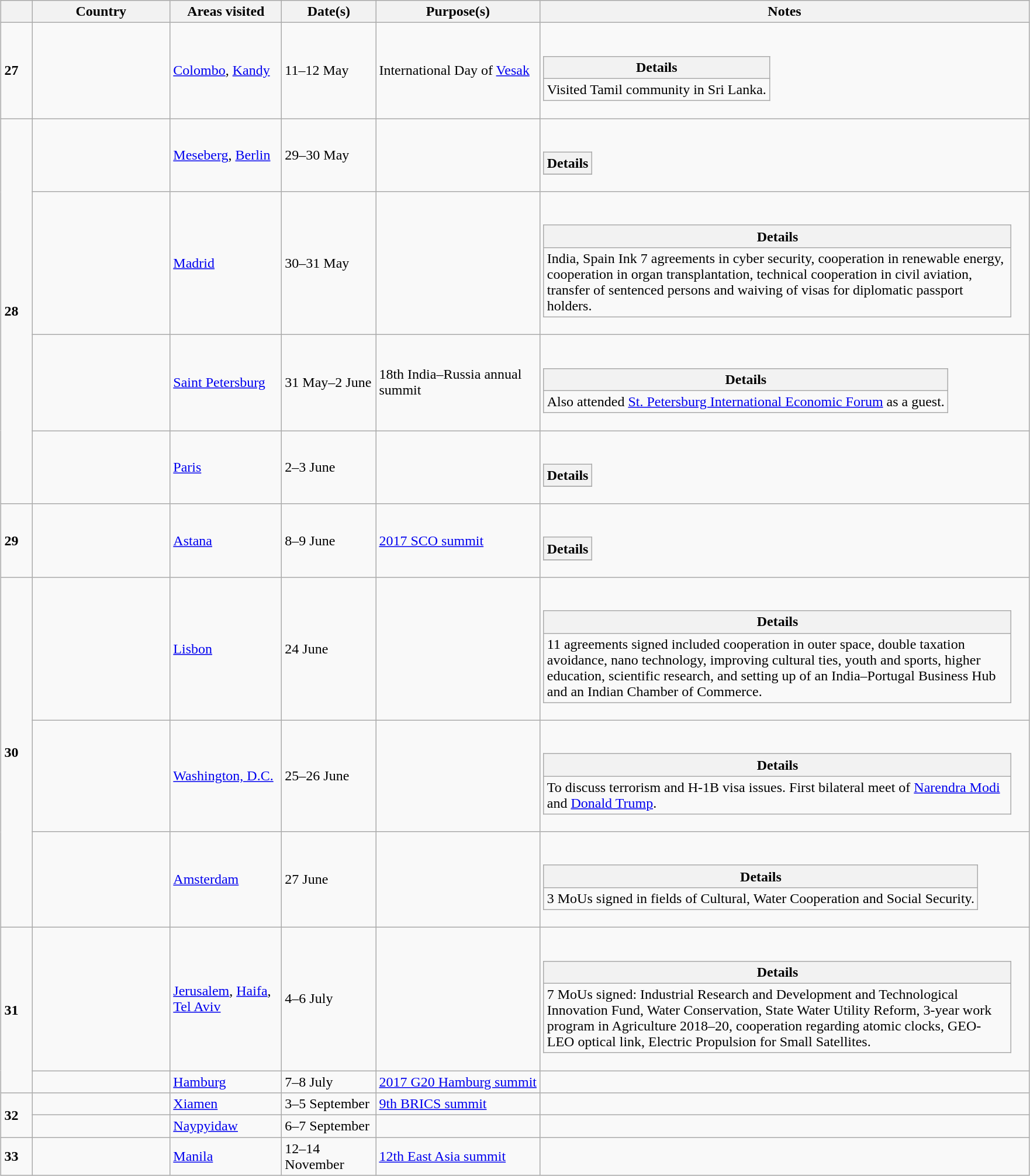<table class="wikitable outercollapse sortable" style="margin: 1em auto 1em auto">
<tr>
<th style="width: 3%;"></th>
<th width="150">Country</th>
<th width="120">Areas visited</th>
<th width="100">Date(s)</th>
<th width="180">Purpose(s)</th>
<th width="550">Notes</th>
</tr>
<tr>
<td rowspan=1><strong>27</strong></td>
<td></td>
<td><a href='#'>Colombo</a>, <a href='#'>Kandy</a></td>
<td>11–12 May</td>
<td>International Day of <a href='#'>Vesak</a></td>
<td><br><table class="wikitable collapsible innercollapse">
<tr>
<th>Details</th>
</tr>
<tr>
<td>Visited Tamil community in Sri Lanka.</td>
</tr>
</table>
</td>
</tr>
<tr>
<td rowspan=4><strong>28</strong></td>
<td></td>
<td><a href='#'>Meseberg</a>, <a href='#'>Berlin</a></td>
<td>29–30 May</td>
<td></td>
<td><br><table class="wikitable collapsible innercollapse">
<tr>
<th>Details</th>
</tr>
<tr>
</tr>
</table>
</td>
</tr>
<tr>
<td></td>
<td><a href='#'>Madrid</a></td>
<td>30–31 May</td>
<td></td>
<td><br><table class="wikitable collapsible innercollapse">
<tr>
<th>Details</th>
</tr>
<tr>
<td>India, Spain Ink 7 agreements in cyber security, cooperation in renewable energy, cooperation in organ transplantation, technical cooperation in civil aviation, transfer of sentenced persons and waiving of visas for diplomatic passport holders.</td>
</tr>
</table>
</td>
</tr>
<tr>
<td></td>
<td><a href='#'>Saint Petersburg</a></td>
<td>31 May–2 June</td>
<td>18th India–Russia annual summit</td>
<td><br><table class="wikitable collapsible innercollapse">
<tr>
<th>Details</th>
</tr>
<tr>
<td>Also attended <a href='#'>St. Petersburg International Economic Forum</a> as a guest.</td>
</tr>
</table>
</td>
</tr>
<tr>
<td></td>
<td><a href='#'>Paris</a></td>
<td>2–3 June</td>
<td></td>
<td><br><table class="wikitable collapsible innercollapse">
<tr>
<th>Details</th>
</tr>
<tr>
</tr>
</table>
</td>
</tr>
<tr>
<td rowspan=1><strong>29</strong></td>
<td></td>
<td><a href='#'>Astana</a></td>
<td>8–9 June</td>
<td><a href='#'>2017 SCO summit</a></td>
<td><br><table class="wikitable collapsible innercollapse">
<tr>
<th>Details</th>
</tr>
<tr>
</tr>
</table>
</td>
</tr>
<tr>
<td rowspan=3><strong>30</strong></td>
<td></td>
<td><a href='#'>Lisbon</a></td>
<td>24 June</td>
<td></td>
<td><br><table class="wikitable collapsible innercollapse">
<tr>
<th>Details</th>
</tr>
<tr>
<td>11 agreements signed included cooperation in outer space, double taxation avoidance, nano technology, improving cultural ties, youth and sports, higher education, scientific research, and setting up of an India–Portugal Business Hub and an Indian Chamber of Commerce.</td>
</tr>
</table>
</td>
</tr>
<tr>
<td></td>
<td><a href='#'>Washington, D.C.</a></td>
<td>25–26 June</td>
<td></td>
<td><br><table class="wikitable collapsible innercollapse">
<tr>
<th>Details</th>
</tr>
<tr>
<td>To discuss terrorism and H-1B visa issues. First bilateral meet of <a href='#'>Narendra Modi</a> and <a href='#'>Donald Trump</a>.</td>
</tr>
</table>
</td>
</tr>
<tr>
<td></td>
<td><a href='#'>Amsterdam</a></td>
<td>27 June</td>
<td></td>
<td><br><table class="wikitable collapsible innercollapse">
<tr>
<th>Details</th>
</tr>
<tr>
<td>3 MoUs signed in fields of Cultural, Water Cooperation and Social Security.</td>
</tr>
</table>
</td>
</tr>
<tr>
<td rowspan=2><strong>31</strong></td>
<td></td>
<td><a href='#'>Jerusalem</a>, <a href='#'>Haifa</a>, <a href='#'>Tel Aviv</a></td>
<td>4–6 July</td>
<td></td>
<td><br><table class="wikitable collapsible innercollapse">
<tr>
<th>Details</th>
</tr>
<tr>
<td>7 MoUs signed: Industrial Research and Development and Technological Innovation Fund, Water Conservation, State Water Utility Reform, 3-year work program in Agriculture 2018–20, cooperation regarding atomic clocks, GEO-LEO optical link, Electric Propulsion for Small Satellites.</td>
</tr>
</table>
</td>
</tr>
<tr>
<td></td>
<td><a href='#'>Hamburg</a></td>
<td>7–8 July</td>
<td><a href='#'>2017 G20 Hamburg summit</a></td>
<td></td>
</tr>
<tr>
<td rowspan=2><strong>32</strong></td>
<td></td>
<td><a href='#'>Xiamen</a></td>
<td>3–5 September</td>
<td><a href='#'>9th BRICS summit</a></td>
<td></td>
</tr>
<tr>
<td></td>
<td><a href='#'>Naypyidaw</a></td>
<td>6–7 September</td>
<td></td>
<td></td>
</tr>
<tr>
<td rowspan=1><strong>33</strong></td>
<td></td>
<td><a href='#'>Manila</a></td>
<td>12–14 November</td>
<td><a href='#'>12th East Asia summit</a></td>
<td></td>
</tr>
</table>
